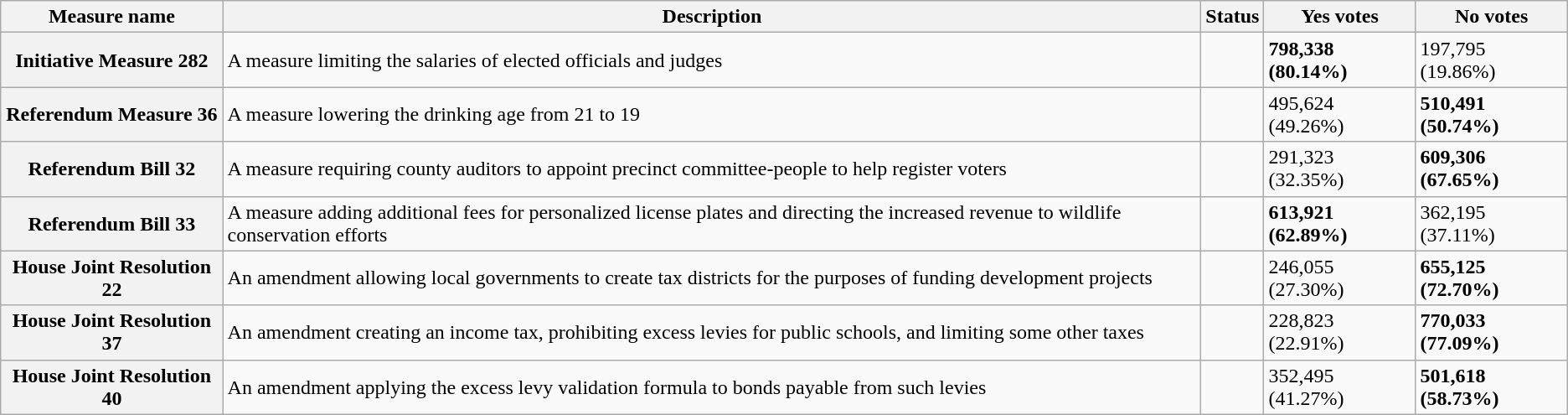<table class="wikitable sortable plainrowheaders">
<tr>
<th scope=col>Measure name</th>
<th scope=col class=unsortable>Description</th>
<th scope=col>Status</th>
<th scope=col>Yes votes</th>
<th scope=col>No votes</th>
</tr>
<tr>
<th scope=row>Initiative Measure 282</th>
<td>A measure limiting the salaries of elected officials and judges</td>
<td></td>
<td><strong>798,338 (80.14%)</strong></td>
<td>197,795 (19.86%)</td>
</tr>
<tr>
<th scope=row>Referendum Measure 36</th>
<td>A measure lowering the drinking age from 21 to 19</td>
<td></td>
<td>495,624 (49.26%)</td>
<td><strong>510,491 (50.74%)</strong></td>
</tr>
<tr>
<th scope=row>Referendum Bill 32</th>
<td>A measure requiring county auditors to appoint precinct committee-people to help register voters</td>
<td></td>
<td>291,323 (32.35%)</td>
<td><strong>609,306 (67.65%)</strong></td>
</tr>
<tr>
<th scope=row>Referendum Bill 33</th>
<td>A measure adding additional fees for personalized license plates and directing the increased revenue to wildlife conservation efforts</td>
<td></td>
<td><strong>613,921 (62.89%)</strong></td>
<td>362,195 (37.11%)</td>
</tr>
<tr>
<th scope=row>House Joint Resolution 22</th>
<td>An amendment allowing local governments to create tax districts for the purposes of funding development projects</td>
<td></td>
<td>246,055 (27.30%)</td>
<td><strong>655,125 (72.70%)</strong></td>
</tr>
<tr>
<th scope=row>House Joint Resolution 37</th>
<td>An amendment creating an income tax, prohibiting excess levies for public schools, and limiting some other taxes</td>
<td></td>
<td>228,823 (22.91%)</td>
<td><strong>770,033 (77.09%)</strong></td>
</tr>
<tr>
<th scope=row>House Joint Resolution 40</th>
<td>An amendment applying the excess levy validation formula to bonds payable from such levies</td>
<td></td>
<td>352,495 (41.27%)</td>
<td><strong>501,618 (58.73%)</strong></td>
</tr>
</table>
